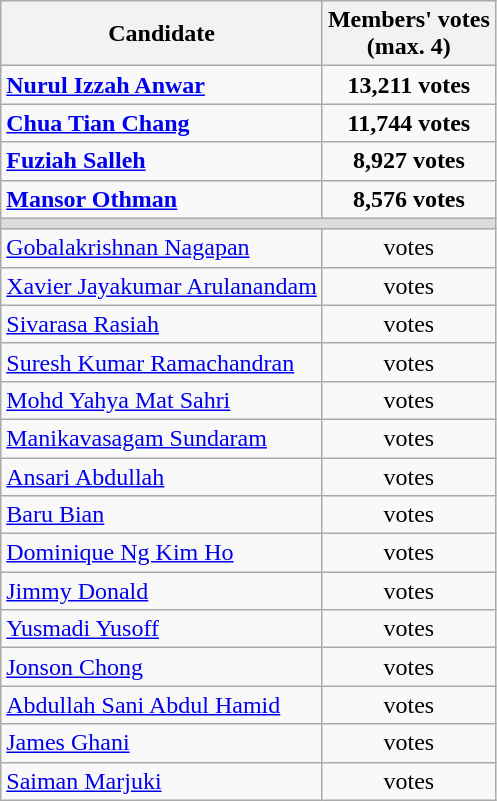<table class=wikitable style=text-align:center>
<tr>
<th>Candidate</th>
<th>Members' votes<br>(max. 4)</th>
</tr>
<tr>
<td align=left><strong><a href='#'>Nurul Izzah Anwar</a></strong></td>
<td><strong>13,211 votes</strong></td>
</tr>
<tr>
<td align=left><strong><a href='#'>Chua Tian Chang</a></strong></td>
<td><strong>11,744 votes</strong></td>
</tr>
<tr>
<td align=left><strong><a href='#'>Fuziah Salleh</a></strong></td>
<td><strong>8,927 votes</strong></td>
</tr>
<tr>
<td align=left><strong><a href='#'>Mansor Othman</a></strong></td>
<td><strong>8,576 votes</strong></td>
</tr>
<tr>
<td colspan=3 bgcolor=dcdcdc></td>
</tr>
<tr>
<td align=left><a href='#'>Gobalakrishnan Nagapan</a></td>
<td>votes</td>
</tr>
<tr>
<td align=left><a href='#'>Xavier Jayakumar Arulanandam</a></td>
<td>votes</td>
</tr>
<tr>
<td align=left><a href='#'>Sivarasa Rasiah</a></td>
<td>votes</td>
</tr>
<tr>
<td align=left><a href='#'>Suresh Kumar Ramachandran</a></td>
<td>votes</td>
</tr>
<tr>
<td align=left><a href='#'>Mohd Yahya Mat Sahri</a></td>
<td>votes</td>
</tr>
<tr>
<td align=left><a href='#'>Manikavasagam Sundaram</a></td>
<td>votes</td>
</tr>
<tr>
<td align=left><a href='#'>Ansari Abdullah</a></td>
<td>votes</td>
</tr>
<tr>
<td align=left><a href='#'>Baru Bian</a></td>
<td>votes</td>
</tr>
<tr>
<td align=left><a href='#'>Dominique Ng Kim Ho</a></td>
<td>votes</td>
</tr>
<tr>
<td align=left><a href='#'>Jimmy Donald</a></td>
<td>votes</td>
</tr>
<tr>
<td align=left><a href='#'>Yusmadi Yusoff</a></td>
<td>votes</td>
</tr>
<tr>
<td align=left><a href='#'>Jonson Chong</a></td>
<td>votes</td>
</tr>
<tr>
<td align=left><a href='#'>Abdullah Sani Abdul Hamid</a></td>
<td>votes</td>
</tr>
<tr>
<td align=left><a href='#'>James Ghani</a></td>
<td>votes</td>
</tr>
<tr>
<td align=left><a href='#'>Saiman Marjuki</a></td>
<td>votes</td>
</tr>
</table>
